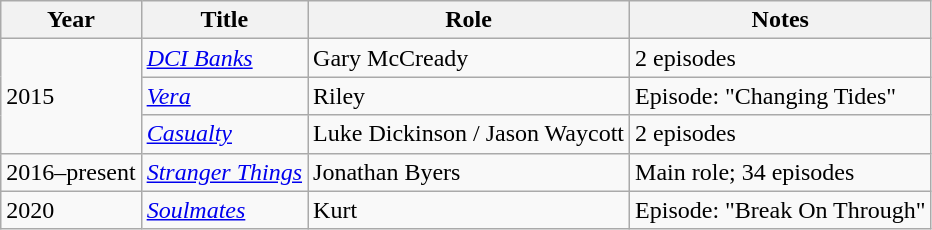<table class="wikitable sortable">
<tr>
<th>Year</th>
<th>Title</th>
<th>Role</th>
<th class="unsortable">Notes</th>
</tr>
<tr>
<td rowspan="3">2015</td>
<td><em><a href='#'>DCI Banks</a></em></td>
<td>Gary McCready</td>
<td>2 episodes</td>
</tr>
<tr>
<td><em><a href='#'>Vera</a></em></td>
<td>Riley</td>
<td>Episode: "Changing Tides"</td>
</tr>
<tr>
<td><em><a href='#'>Casualty</a></em></td>
<td>Luke Dickinson / Jason Waycott</td>
<td>2 episodes</td>
</tr>
<tr>
<td>2016–present</td>
<td><em><a href='#'>Stranger Things</a></em></td>
<td>Jonathan Byers</td>
<td>Main role; 34 episodes</td>
</tr>
<tr>
<td>2020</td>
<td><em><a href='#'>Soulmates</a></em></td>
<td>Kurt</td>
<td>Episode: "Break On Through"</td>
</tr>
</table>
